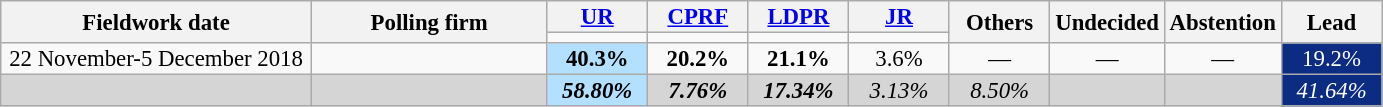<table class=wikitable style="font-size:95%; line-height:14px; text-align:center">
<tr>
<th style=width:200px; rowspan=2>Fieldwork date</th>
<th style=width:150px; rowspan=2>Polling firm</th>
<th style="width:60px;"><a href='#'>UR</a></th>
<th style="width:60px;"><a href='#'>CPRF</a></th>
<th style="width:60px;"><a href='#'>LDPR</a></th>
<th style="width:60px;"><a href='#'>JR</a></th>
<th style="width:60px;" rowspan=2>Others</th>
<th style="width:60px;" rowspan=2>Undecided</th>
<th style="width:60px;" rowspan=2>Abstention</th>
<th style="width:60px;" rowspan="2">Lead</th>
</tr>
<tr>
<td bgcolor=></td>
<td bgcolor=></td>
<td bgcolor=></td>
<td bgcolor=></td>
</tr>
<tr>
<td>22 November-5 December 2018</td>
<td> </td>
<td style="background:#B3E0FF"><strong>40.3%</strong></td>
<td><strong>20.2%</strong></td>
<td><strong>21.1%</strong></td>
<td>3.6%</td>
<td>—</td>
<td>—</td>
<td>—</td>
<td style="background:#0C2C84; color:white;">19.2%</td>
</tr>
<tr>
<td style="background:#D5D5D5"></td>
<td style="background:#D5D5D5"></td>
<td style="background:#B3E0FF"><strong><em>58.80%</em></strong></td>
<td style="background:#D5D5D5"><strong><em>7.76%</em></strong></td>
<td style="background:#D5D5D5"><strong><em>17.34%</em></strong></td>
<td style="background:#D5D5D5"><em>3.13%</em></td>
<td style="background:#D5D5D5"><em>8.50%</em></td>
<td style="background:#D5D5D5"></td>
<td style="background:#D5D5D5"></td>
<td style="background:#0C2C84; color:white;"><em>41.64%</em></td>
</tr>
</table>
